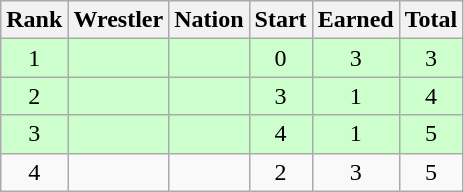<table class="wikitable sortable" style="text-align:center;">
<tr>
<th>Rank</th>
<th>Wrestler</th>
<th>Nation</th>
<th>Start</th>
<th>Earned</th>
<th>Total</th>
</tr>
<tr style="background:#cfc;">
<td>1</td>
<td align=left></td>
<td align=left></td>
<td>0</td>
<td>3</td>
<td>3</td>
</tr>
<tr style="background:#cfc;">
<td>2</td>
<td align=left></td>
<td align=left></td>
<td>3</td>
<td>1</td>
<td>4</td>
</tr>
<tr style="background:#cfc;">
<td>3</td>
<td align=left></td>
<td align=left></td>
<td>4</td>
<td>1</td>
<td>5</td>
</tr>
<tr>
<td>4</td>
<td align=left></td>
<td align=left></td>
<td>2</td>
<td>3</td>
<td>5</td>
</tr>
</table>
